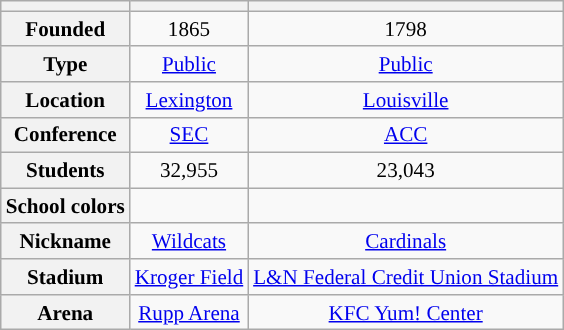<table class="wikitable" style="float:right; clear:right; margin-left:1em; font-size:88%;">
<tr>
<th></th>
<th><a href='#'></a></th>
<th><a href='#'></a></th>
</tr>
<tr>
<th scope=row>Founded</th>
<td align=center>1865</td>
<td align=center>1798</td>
</tr>
<tr>
<th scope=row>Type</th>
<td align=center><a href='#'>Public</a></td>
<td align=center><a href='#'>Public</a></td>
</tr>
<tr>
<th scope=row>Location</th>
<td align=center><a href='#'>Lexington</a></td>
<td align=center><a href='#'>Louisville</a></td>
</tr>
<tr>
<th scope=row>Conference</th>
<td align=center><a href='#'>SEC</a></td>
<td align=center><a href='#'>ACC</a></td>
</tr>
<tr>
<th scope=row>Students</th>
<td align=center>32,955</td>
<td align=center>23,043</td>
</tr>
<tr>
<th scope=row>School colors</th>
<td align=center> </td>
<td align=center> </td>
</tr>
<tr>
<th scope=row>Nickname</th>
<td align=center><a href='#'>Wildcats</a></td>
<td align=center><a href='#'>Cardinals</a></td>
</tr>
<tr>
<th scope=row>Stadium</th>
<td align=center><a href='#'>Kroger Field</a></td>
<td align=center><a href='#'>L&N Federal Credit Union Stadium</a></td>
</tr>
<tr>
<th scope=row>Arena</th>
<td align=center><a href='#'>Rupp Arena</a></td>
<td align=center><a href='#'>KFC Yum! Center</a></td>
</tr>
</table>
